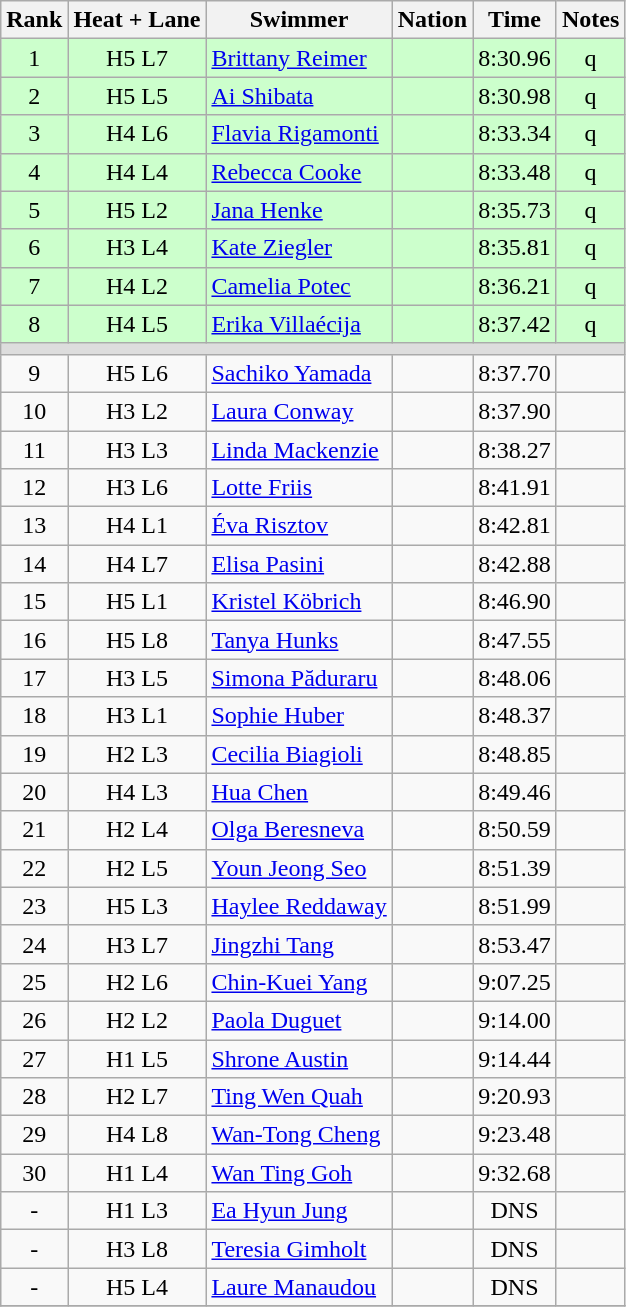<table class="wikitable sortable" style="text-align:center">
<tr>
<th>Rank</th>
<th>Heat + Lane</th>
<th>Swimmer</th>
<th>Nation</th>
<th>Time</th>
<th>Notes</th>
</tr>
<tr bgcolor=ccffcc>
<td>1</td>
<td>H5 L7</td>
<td align=left><a href='#'>Brittany Reimer</a></td>
<td align=left></td>
<td>8:30.96</td>
<td>q</td>
</tr>
<tr bgcolor=ccffcc>
<td>2</td>
<td>H5 L5</td>
<td align=left><a href='#'>Ai Shibata</a></td>
<td align=left></td>
<td>8:30.98</td>
<td>q</td>
</tr>
<tr bgcolor=ccffcc>
<td>3</td>
<td>H4 L6</td>
<td align=left><a href='#'>Flavia Rigamonti</a></td>
<td align=left></td>
<td>8:33.34</td>
<td>q</td>
</tr>
<tr bgcolor=ccffcc>
<td>4</td>
<td>H4 L4</td>
<td align=left><a href='#'>Rebecca Cooke</a></td>
<td align=left></td>
<td>8:33.48</td>
<td>q</td>
</tr>
<tr bgcolor=ccffcc>
<td>5</td>
<td>H5 L2</td>
<td align=left><a href='#'>Jana Henke</a></td>
<td align=left></td>
<td>8:35.73</td>
<td>q</td>
</tr>
<tr bgcolor=ccffcc>
<td>6</td>
<td>H3 L4</td>
<td align=left><a href='#'>Kate Ziegler</a></td>
<td align=left></td>
<td>8:35.81</td>
<td>q</td>
</tr>
<tr bgcolor=ccffcc>
<td>7</td>
<td>H4 L2</td>
<td align=left><a href='#'>Camelia Potec</a></td>
<td align=left></td>
<td>8:36.21</td>
<td>q</td>
</tr>
<tr bgcolor=ccffcc>
<td>8</td>
<td>H4 L5</td>
<td align=left><a href='#'>Erika Villaécija</a></td>
<td align=left></td>
<td>8:37.42</td>
<td>q</td>
</tr>
<tr bgcolor=#DDDDDD>
<td colspan=6></td>
</tr>
<tr>
<td>9</td>
<td>H5 L6</td>
<td align=left><a href='#'>Sachiko Yamada</a></td>
<td align=left></td>
<td>8:37.70</td>
<td></td>
</tr>
<tr>
<td>10</td>
<td>H3 L2</td>
<td align=left><a href='#'>Laura Conway</a></td>
<td align=left></td>
<td>8:37.90</td>
<td></td>
</tr>
<tr>
<td>11</td>
<td>H3 L3</td>
<td align=left><a href='#'>Linda Mackenzie</a></td>
<td align=left></td>
<td>8:38.27</td>
<td></td>
</tr>
<tr>
<td>12</td>
<td>H3 L6</td>
<td align=left><a href='#'>Lotte Friis</a></td>
<td align=left></td>
<td>8:41.91</td>
<td></td>
</tr>
<tr>
<td>13</td>
<td>H4 L1</td>
<td align=left><a href='#'>Éva Risztov</a></td>
<td align=left></td>
<td>8:42.81</td>
<td></td>
</tr>
<tr>
<td>14</td>
<td>H4 L7</td>
<td align=left><a href='#'>Elisa Pasini</a></td>
<td align=left></td>
<td>8:42.88</td>
<td></td>
</tr>
<tr>
<td>15</td>
<td>H5 L1</td>
<td align=left><a href='#'>Kristel Köbrich</a></td>
<td align=left></td>
<td>8:46.90</td>
<td></td>
</tr>
<tr>
<td>16</td>
<td>H5 L8</td>
<td align=left><a href='#'>Tanya Hunks</a></td>
<td align=left></td>
<td>8:47.55</td>
<td></td>
</tr>
<tr>
<td>17</td>
<td>H3 L5</td>
<td align=left><a href='#'>Simona Păduraru</a></td>
<td align=left></td>
<td>8:48.06</td>
<td></td>
</tr>
<tr>
<td>18</td>
<td>H3 L1</td>
<td align=left><a href='#'>Sophie Huber</a></td>
<td align=left></td>
<td>8:48.37</td>
<td></td>
</tr>
<tr>
<td>19</td>
<td>H2 L3</td>
<td align=left><a href='#'>Cecilia Biagioli</a></td>
<td align=left></td>
<td>8:48.85</td>
<td></td>
</tr>
<tr>
<td>20</td>
<td>H4 L3</td>
<td align=left><a href='#'>Hua Chen</a></td>
<td align=left></td>
<td>8:49.46</td>
<td></td>
</tr>
<tr>
<td>21</td>
<td>H2 L4</td>
<td align=left><a href='#'>Olga Beresneva</a></td>
<td align=left></td>
<td>8:50.59</td>
<td></td>
</tr>
<tr>
<td>22</td>
<td>H2 L5</td>
<td align=left><a href='#'>Youn Jeong Seo</a></td>
<td align=left></td>
<td>8:51.39</td>
<td></td>
</tr>
<tr>
<td>23</td>
<td>H5 L3</td>
<td align=left><a href='#'>Haylee Reddaway</a></td>
<td align=left></td>
<td>8:51.99</td>
<td></td>
</tr>
<tr>
<td>24</td>
<td>H3 L7</td>
<td align=left><a href='#'>Jingzhi Tang</a></td>
<td align=left></td>
<td>8:53.47</td>
<td></td>
</tr>
<tr>
<td>25</td>
<td>H2 L6</td>
<td align=left><a href='#'>Chin-Kuei Yang</a></td>
<td align=left></td>
<td>9:07.25</td>
<td></td>
</tr>
<tr>
<td>26</td>
<td>H2 L2</td>
<td align=left><a href='#'>Paola Duguet</a></td>
<td align=left></td>
<td>9:14.00</td>
<td></td>
</tr>
<tr>
<td>27</td>
<td>H1 L5</td>
<td align=left><a href='#'>Shrone Austin</a></td>
<td align=left></td>
<td>9:14.44</td>
<td></td>
</tr>
<tr>
<td>28</td>
<td>H2 L7</td>
<td align=left><a href='#'>Ting Wen Quah</a></td>
<td align=left></td>
<td>9:20.93</td>
<td></td>
</tr>
<tr>
<td>29</td>
<td>H4 L8</td>
<td align=left><a href='#'>Wan-Tong Cheng</a></td>
<td align=left></td>
<td>9:23.48</td>
<td></td>
</tr>
<tr>
<td>30</td>
<td>H1 L4</td>
<td align=left><a href='#'>Wan Ting Goh</a></td>
<td align=left></td>
<td>9:32.68</td>
<td></td>
</tr>
<tr>
<td>-</td>
<td>H1 L3</td>
<td align=left><a href='#'>Ea Hyun Jung</a></td>
<td align=left></td>
<td>DNS</td>
<td></td>
</tr>
<tr>
<td>-</td>
<td>H3 L8</td>
<td align=left><a href='#'>Teresia Gimholt</a></td>
<td align=left></td>
<td>DNS</td>
<td></td>
</tr>
<tr>
<td>-</td>
<td>H5 L4</td>
<td align=left><a href='#'>Laure Manaudou</a></td>
<td align=left></td>
<td>DNS</td>
<td></td>
</tr>
<tr>
</tr>
</table>
